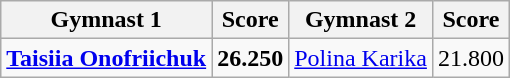<table class="wikitable">
<tr>
<th>Gymnast 1</th>
<th>Score</th>
<th>Gymnast 2</th>
<th>Score</th>
</tr>
<tr>
<td><strong><a href='#'>Taisiia Onofriichuk</a></strong></td>
<td><strong>26.250</strong></td>
<td><a href='#'>Polina Karika</a></td>
<td>21.800</td>
</tr>
</table>
